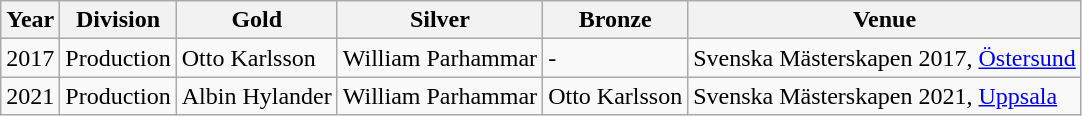<table class="wikitable sortable" style="text-align: left;">
<tr>
<th>Year</th>
<th>Division</th>
<th> Gold</th>
<th> Silver</th>
<th> Bronze</th>
<th>Venue</th>
</tr>
<tr>
<td>2017</td>
<td>Production</td>
<td>Otto Karlsson</td>
<td>William Parhammar</td>
<td>-</td>
<td>Svenska Mästerskapen 2017, <a href='#'>Östersund</a></td>
</tr>
<tr>
<td>2021</td>
<td>Production</td>
<td>Albin Hylander</td>
<td>William Parhammar</td>
<td>Otto Karlsson</td>
<td>Svenska Mästerskapen 2021, <a href='#'>Uppsala</a></td>
</tr>
</table>
